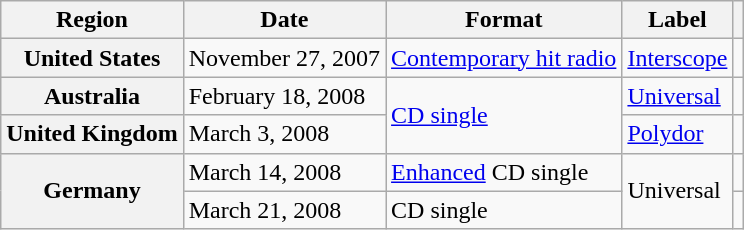<table class="wikitable plainrowheaders">
<tr>
<th scope="col">Region</th>
<th scope="col">Date</th>
<th scope="col">Format</th>
<th scope="col">Label</th>
<th scope="col"></th>
</tr>
<tr>
<th scope="row"">United States</th>
<td>November 27, 2007</td>
<td><a href='#'>Contemporary hit radio</a></td>
<td><a href='#'>Interscope</a></td>
<td></td>
</tr>
<tr>
<th scope="row">Australia</th>
<td>February 18, 2008</td>
<td rowspan="2"><a href='#'>CD single</a></td>
<td><a href='#'>Universal</a></td>
<td></td>
</tr>
<tr>
<th scope="row">United Kingdom</th>
<td>March 3, 2008</td>
<td><a href='#'>Polydor</a></td>
<td></td>
</tr>
<tr>
<th scope="row" rowspan="2">Germany</th>
<td>March 14, 2008</td>
<td><a href='#'>Enhanced</a> CD single</td>
<td rowspan="2">Universal</td>
<td></td>
</tr>
<tr>
<td>March 21, 2008</td>
<td>CD single</td>
<td></td>
</tr>
</table>
